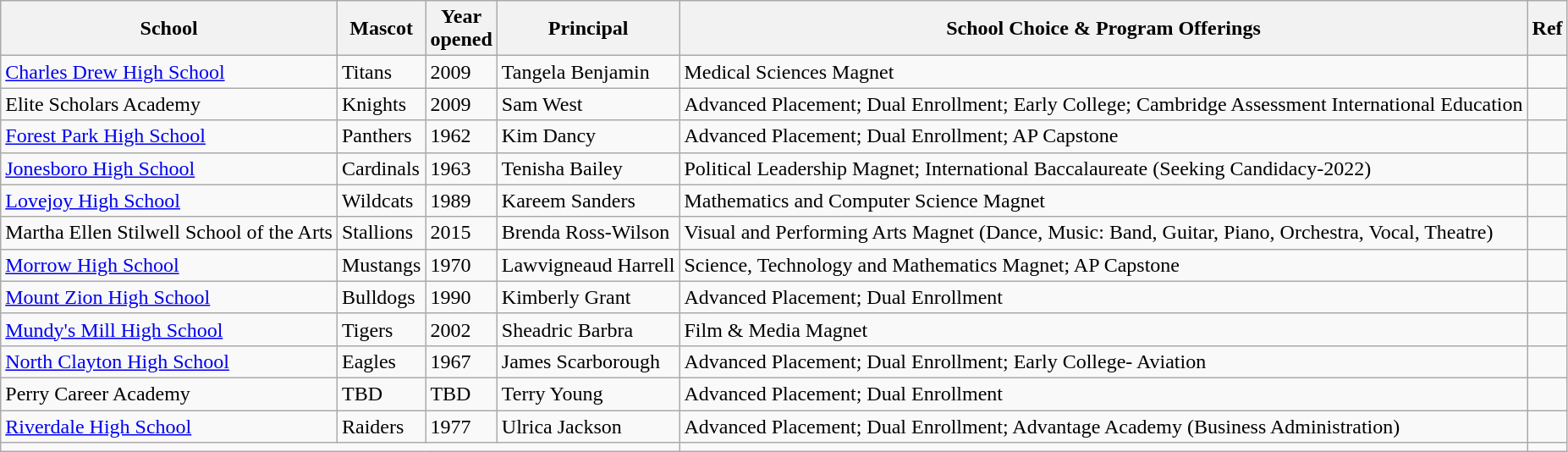<table class = "wikitable">
<tr>
<th>School</th>
<th>Mascot</th>
<th>Year<br>opened</th>
<th>Principal</th>
<th>School Choice & Program Offerings</th>
<th>Ref</th>
</tr>
<tr>
<td><a href='#'>Charles Drew High School</a></td>
<td>Titans</td>
<td>2009</td>
<td>Tangela Benjamin</td>
<td>Medical Sciences Magnet</td>
<td></td>
</tr>
<tr>
<td>Elite Scholars Academy</td>
<td>Knights</td>
<td>2009</td>
<td>Sam West</td>
<td>Advanced Placement; Dual Enrollment; Early College; Cambridge Assessment International Education</td>
<td></td>
</tr>
<tr>
<td><a href='#'>Forest Park High School</a></td>
<td>Panthers</td>
<td>1962</td>
<td>Kim Dancy</td>
<td>Advanced Placement; Dual Enrollment; AP Capstone</td>
<td></td>
</tr>
<tr>
<td><a href='#'>Jonesboro High School</a></td>
<td>Cardinals</td>
<td>1963</td>
<td>Tenisha Bailey</td>
<td>Political Leadership Magnet; International Baccalaureate (Seeking Candidacy-2022)</td>
<td></td>
</tr>
<tr>
<td><a href='#'>Lovejoy High School</a></td>
<td>Wildcats</td>
<td>1989</td>
<td>Kareem Sanders</td>
<td>Mathematics and Computer Science Magnet</td>
<td></td>
</tr>
<tr>
<td>Martha Ellen Stilwell School of the Arts</td>
<td>Stallions</td>
<td>2015</td>
<td>Brenda Ross-Wilson</td>
<td>Visual and Performing Arts Magnet (Dance, Music: Band, Guitar, Piano, Orchestra, Vocal, Theatre)</td>
<td></td>
</tr>
<tr>
<td><a href='#'>Morrow High School</a></td>
<td>Mustangs</td>
<td>1970</td>
<td>Lawvigneaud Harrell</td>
<td>Science, Technology and Mathematics Magnet; AP Capstone</td>
<td></td>
</tr>
<tr>
<td><a href='#'>Mount Zion High School</a></td>
<td>Bulldogs</td>
<td>1990</td>
<td>Kimberly Grant</td>
<td>Advanced Placement; Dual Enrollment</td>
<td></td>
</tr>
<tr>
<td><a href='#'>Mundy's Mill High School</a></td>
<td>Tigers</td>
<td>2002</td>
<td>Sheadric Barbra</td>
<td>Film & Media Magnet</td>
<td></td>
</tr>
<tr>
<td><a href='#'>North Clayton High School</a></td>
<td>Eagles</td>
<td>1967</td>
<td>James Scarborough</td>
<td>Advanced Placement; Dual Enrollment; Early College- Aviation</td>
<td></td>
</tr>
<tr>
<td>Perry Career Academy</td>
<td>TBD</td>
<td>TBD</td>
<td>Terry Young</td>
<td>Advanced Placement; Dual Enrollment</td>
<td></td>
</tr>
<tr>
<td><a href='#'>Riverdale High School</a></td>
<td>Raiders</td>
<td>1977</td>
<td>Ulrica Jackson</td>
<td>Advanced Placement; Dual Enrollment; Advantage Academy (Business Administration)</td>
<td></td>
</tr>
<tr>
<td colspan="4"></td>
<td></td>
<td></td>
</tr>
</table>
